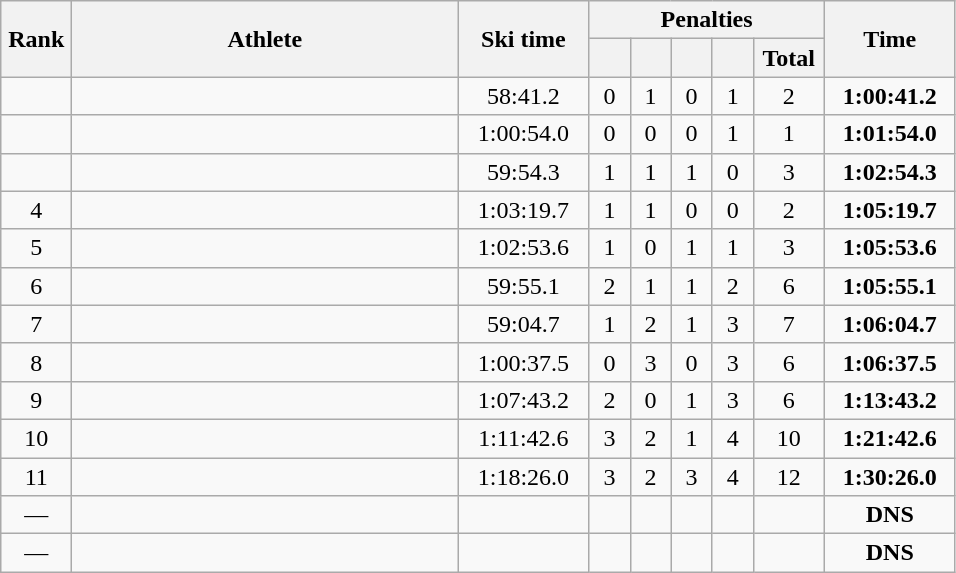<table class=wikitable style="text-align:center">
<tr>
<th rowspan=2 width=40>Rank</th>
<th rowspan=2 width=250>Athlete</th>
<th rowspan=2 width=80>Ski time</th>
<th colspan=5>Penalties</th>
<th rowspan=2 width=80>Time</th>
</tr>
<tr>
<th width=20></th>
<th width=20></th>
<th width=20></th>
<th width=20></th>
<th width=40>Total</th>
</tr>
<tr>
<td></td>
<td align=left></td>
<td>58:41.2</td>
<td>0</td>
<td>1</td>
<td>0</td>
<td>1</td>
<td>2</td>
<td><strong>1:00:41.2</strong></td>
</tr>
<tr>
<td></td>
<td align=left></td>
<td>1:00:54.0</td>
<td>0</td>
<td>0</td>
<td>0</td>
<td>1</td>
<td>1</td>
<td><strong>1:01:54.0</strong></td>
</tr>
<tr>
<td></td>
<td align=left></td>
<td>59:54.3</td>
<td>1</td>
<td>1</td>
<td>1</td>
<td>0</td>
<td>3</td>
<td><strong>1:02:54.3</strong></td>
</tr>
<tr>
<td>4</td>
<td align=left></td>
<td>1:03:19.7</td>
<td>1</td>
<td>1</td>
<td>0</td>
<td>0</td>
<td>2</td>
<td><strong>1:05:19.7</strong></td>
</tr>
<tr>
<td>5</td>
<td align=left></td>
<td>1:02:53.6</td>
<td>1</td>
<td>0</td>
<td>1</td>
<td>1</td>
<td>3</td>
<td><strong>1:05:53.6</strong></td>
</tr>
<tr>
<td>6</td>
<td align=left></td>
<td>59:55.1</td>
<td>2</td>
<td>1</td>
<td>1</td>
<td>2</td>
<td>6</td>
<td><strong>1:05:55.1</strong></td>
</tr>
<tr>
<td>7</td>
<td align=left></td>
<td>59:04.7</td>
<td>1</td>
<td>2</td>
<td>1</td>
<td>3</td>
<td>7</td>
<td><strong>1:06:04.7</strong></td>
</tr>
<tr>
<td>8</td>
<td align=left></td>
<td>1:00:37.5</td>
<td>0</td>
<td>3</td>
<td>0</td>
<td>3</td>
<td>6</td>
<td><strong>1:06:37.5</strong></td>
</tr>
<tr>
<td>9</td>
<td align=left></td>
<td>1:07:43.2</td>
<td>2</td>
<td>0</td>
<td>1</td>
<td>3</td>
<td>6</td>
<td><strong>1:13:43.2</strong></td>
</tr>
<tr>
<td>10</td>
<td align=left></td>
<td>1:11:42.6</td>
<td>3</td>
<td>2</td>
<td>1</td>
<td>4</td>
<td>10</td>
<td><strong>1:21:42.6</strong></td>
</tr>
<tr>
<td>11</td>
<td align=left></td>
<td>1:18:26.0</td>
<td>3</td>
<td>2</td>
<td>3</td>
<td>4</td>
<td>12</td>
<td><strong>1:30:26.0</strong></td>
</tr>
<tr>
<td>—</td>
<td align=left></td>
<td></td>
<td></td>
<td></td>
<td></td>
<td></td>
<td></td>
<td><strong>DNS</strong></td>
</tr>
<tr>
<td>—</td>
<td align=left></td>
<td></td>
<td></td>
<td></td>
<td></td>
<td></td>
<td></td>
<td><strong>DNS</strong></td>
</tr>
</table>
